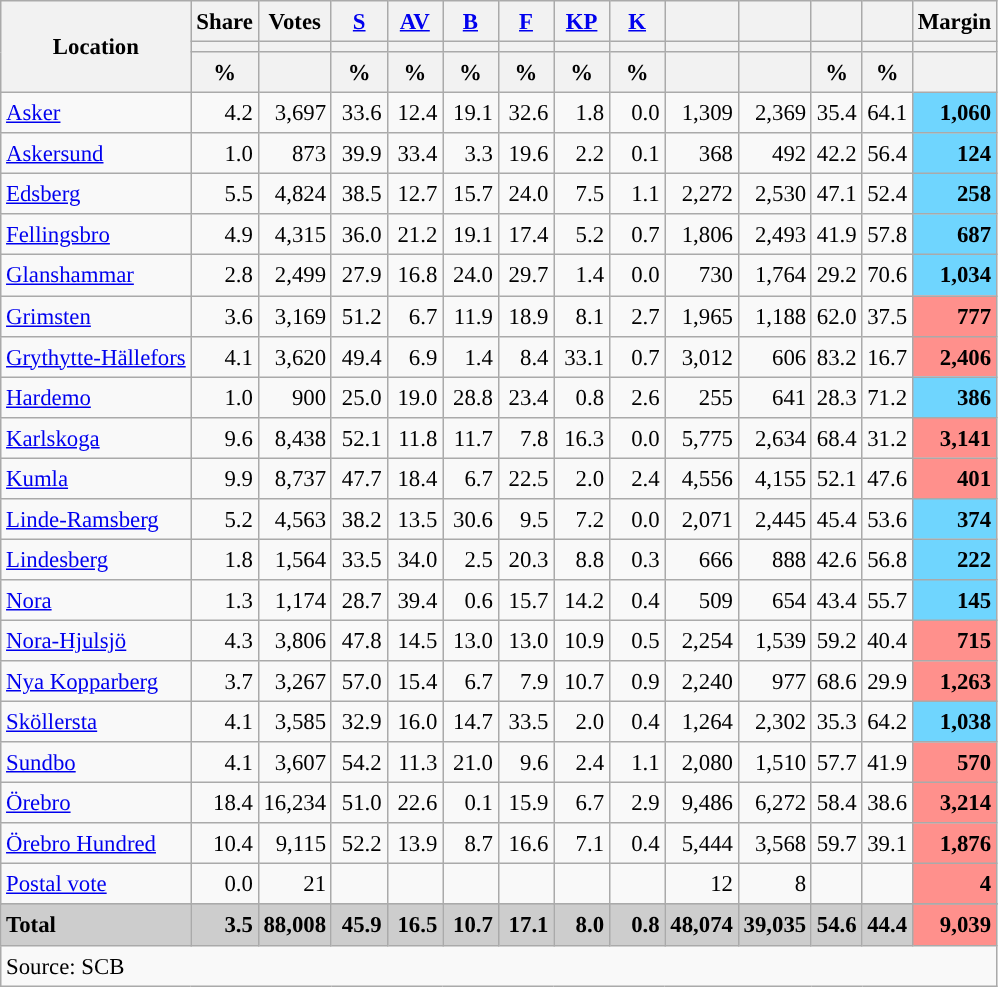<table class="wikitable sortable" style="text-align:right; font-size:95%; line-height:20px;">
<tr>
<th rowspan="3">Location</th>
<th>Share</th>
<th>Votes</th>
<th width="30px" class="unsortable"><a href='#'>S</a></th>
<th width="30px" class="unsortable"><a href='#'>AV</a></th>
<th width="30px" class="unsortable"><a href='#'>B</a></th>
<th width="30px" class="unsortable"><a href='#'>F</a></th>
<th width="30px" class="unsortable"><a href='#'>KP</a></th>
<th width="30px" class="unsortable"><a href='#'>K</a></th>
<th></th>
<th></th>
<th></th>
<th></th>
<th>Margin</th>
</tr>
<tr>
<th></th>
<th></th>
<th style="background:"></th>
<th style="background:"></th>
<th style="background:"></th>
<th style="background:"></th>
<th style="background:"></th>
<th style="background:"></th>
<th style="background:"></th>
<th style="background:"></th>
<th style="background:"></th>
<th style="background:"></th>
<th></th>
</tr>
<tr>
<th data-sort-type="number">%</th>
<th></th>
<th data-sort-type="number">%</th>
<th data-sort-type="number">%</th>
<th data-sort-type="number">%</th>
<th data-sort-type="number">%</th>
<th data-sort-type="number">%</th>
<th data-sort-type="number">%</th>
<th></th>
<th></th>
<th data-sort-type="number">%</th>
<th data-sort-type="number">%</th>
<th></th>
</tr>
<tr>
<td align=left><a href='#'>Asker</a></td>
<td>4.2</td>
<td>3,697</td>
<td>33.6</td>
<td>12.4</td>
<td>19.1</td>
<td>32.6</td>
<td>1.8</td>
<td>0.0</td>
<td>1,309</td>
<td>2,369</td>
<td>35.4</td>
<td>64.1</td>
<td bgcolor=#6fd5fe><strong>1,060</strong></td>
</tr>
<tr>
<td align=left><a href='#'>Askersund</a></td>
<td>1.0</td>
<td>873</td>
<td>39.9</td>
<td>33.4</td>
<td>3.3</td>
<td>19.6</td>
<td>2.2</td>
<td>0.1</td>
<td>368</td>
<td>492</td>
<td>42.2</td>
<td>56.4</td>
<td bgcolor=#6fd5fe><strong>124</strong></td>
</tr>
<tr>
<td align=left><a href='#'>Edsberg</a></td>
<td>5.5</td>
<td>4,824</td>
<td>38.5</td>
<td>12.7</td>
<td>15.7</td>
<td>24.0</td>
<td>7.5</td>
<td>1.1</td>
<td>2,272</td>
<td>2,530</td>
<td>47.1</td>
<td>52.4</td>
<td bgcolor=#6fd5fe><strong>258</strong></td>
</tr>
<tr>
<td align=left><a href='#'>Fellingsbro</a></td>
<td>4.9</td>
<td>4,315</td>
<td>36.0</td>
<td>21.2</td>
<td>19.1</td>
<td>17.4</td>
<td>5.2</td>
<td>0.7</td>
<td>1,806</td>
<td>2,493</td>
<td>41.9</td>
<td>57.8</td>
<td bgcolor=#6fd5fe><strong>687</strong></td>
</tr>
<tr>
<td align=left><a href='#'>Glanshammar</a></td>
<td>2.8</td>
<td>2,499</td>
<td>27.9</td>
<td>16.8</td>
<td>24.0</td>
<td>29.7</td>
<td>1.4</td>
<td>0.0</td>
<td>730</td>
<td>1,764</td>
<td>29.2</td>
<td>70.6</td>
<td bgcolor=#6fd5fe><strong>1,034</strong></td>
</tr>
<tr>
<td align=left><a href='#'>Grimsten</a></td>
<td>3.6</td>
<td>3,169</td>
<td>51.2</td>
<td>6.7</td>
<td>11.9</td>
<td>18.9</td>
<td>8.1</td>
<td>2.7</td>
<td>1,965</td>
<td>1,188</td>
<td>62.0</td>
<td>37.5</td>
<td bgcolor=#ff908c><strong>777</strong></td>
</tr>
<tr>
<td align=left><a href='#'>Grythytte-Hällefors</a></td>
<td>4.1</td>
<td>3,620</td>
<td>49.4</td>
<td>6.9</td>
<td>1.4</td>
<td>8.4</td>
<td>33.1</td>
<td>0.7</td>
<td>3,012</td>
<td>606</td>
<td>83.2</td>
<td>16.7</td>
<td bgcolor=#ff908c><strong>2,406</strong></td>
</tr>
<tr>
<td align=left><a href='#'>Hardemo</a></td>
<td>1.0</td>
<td>900</td>
<td>25.0</td>
<td>19.0</td>
<td>28.8</td>
<td>23.4</td>
<td>0.8</td>
<td>2.6</td>
<td>255</td>
<td>641</td>
<td>28.3</td>
<td>71.2</td>
<td bgcolor=#6fd5fe><strong>386</strong></td>
</tr>
<tr>
<td align=left><a href='#'>Karlskoga</a></td>
<td>9.6</td>
<td>8,438</td>
<td>52.1</td>
<td>11.8</td>
<td>11.7</td>
<td>7.8</td>
<td>16.3</td>
<td>0.0</td>
<td>5,775</td>
<td>2,634</td>
<td>68.4</td>
<td>31.2</td>
<td bgcolor=#ff908c><strong>3,141</strong></td>
</tr>
<tr>
<td align=left><a href='#'>Kumla</a></td>
<td>9.9</td>
<td>8,737</td>
<td>47.7</td>
<td>18.4</td>
<td>6.7</td>
<td>22.5</td>
<td>2.0</td>
<td>2.4</td>
<td>4,556</td>
<td>4,155</td>
<td>52.1</td>
<td>47.6</td>
<td bgcolor=#ff908c><strong>401</strong></td>
</tr>
<tr>
<td align=left><a href='#'>Linde-Ramsberg</a></td>
<td>5.2</td>
<td>4,563</td>
<td>38.2</td>
<td>13.5</td>
<td>30.6</td>
<td>9.5</td>
<td>7.2</td>
<td>0.0</td>
<td>2,071</td>
<td>2,445</td>
<td>45.4</td>
<td>53.6</td>
<td bgcolor=#6fd5fe><strong>374</strong></td>
</tr>
<tr>
<td align=left><a href='#'>Lindesberg</a></td>
<td>1.8</td>
<td>1,564</td>
<td>33.5</td>
<td>34.0</td>
<td>2.5</td>
<td>20.3</td>
<td>8.8</td>
<td>0.3</td>
<td>666</td>
<td>888</td>
<td>42.6</td>
<td>56.8</td>
<td bgcolor=#6fd5fe><strong>222</strong></td>
</tr>
<tr>
<td align=left><a href='#'>Nora</a></td>
<td>1.3</td>
<td>1,174</td>
<td>28.7</td>
<td>39.4</td>
<td>0.6</td>
<td>15.7</td>
<td>14.2</td>
<td>0.4</td>
<td>509</td>
<td>654</td>
<td>43.4</td>
<td>55.7</td>
<td bgcolor=#6fd5fe><strong>145</strong></td>
</tr>
<tr>
<td align=left><a href='#'>Nora-Hjulsjö</a></td>
<td>4.3</td>
<td>3,806</td>
<td>47.8</td>
<td>14.5</td>
<td>13.0</td>
<td>13.0</td>
<td>10.9</td>
<td>0.5</td>
<td>2,254</td>
<td>1,539</td>
<td>59.2</td>
<td>40.4</td>
<td bgcolor=#ff908c><strong>715</strong></td>
</tr>
<tr>
<td align=left><a href='#'>Nya Kopparberg</a></td>
<td>3.7</td>
<td>3,267</td>
<td>57.0</td>
<td>15.4</td>
<td>6.7</td>
<td>7.9</td>
<td>10.7</td>
<td>0.9</td>
<td>2,240</td>
<td>977</td>
<td>68.6</td>
<td>29.9</td>
<td bgcolor=#ff908c><strong>1,263</strong></td>
</tr>
<tr>
<td align=left><a href='#'>Sköllersta</a></td>
<td>4.1</td>
<td>3,585</td>
<td>32.9</td>
<td>16.0</td>
<td>14.7</td>
<td>33.5</td>
<td>2.0</td>
<td>0.4</td>
<td>1,264</td>
<td>2,302</td>
<td>35.3</td>
<td>64.2</td>
<td bgcolor=#6fd5fe><strong>1,038</strong></td>
</tr>
<tr>
<td align=left><a href='#'>Sundbo</a></td>
<td>4.1</td>
<td>3,607</td>
<td>54.2</td>
<td>11.3</td>
<td>21.0</td>
<td>9.6</td>
<td>2.4</td>
<td>1.1</td>
<td>2,080</td>
<td>1,510</td>
<td>57.7</td>
<td>41.9</td>
<td bgcolor=#ff908c><strong>570</strong></td>
</tr>
<tr>
<td align=left><a href='#'>Örebro</a></td>
<td>18.4</td>
<td>16,234</td>
<td>51.0</td>
<td>22.6</td>
<td>0.1</td>
<td>15.9</td>
<td>6.7</td>
<td>2.9</td>
<td>9,486</td>
<td>6,272</td>
<td>58.4</td>
<td>38.6</td>
<td bgcolor=#ff908c><strong>3,214</strong></td>
</tr>
<tr>
<td align=left><a href='#'>Örebro Hundred</a></td>
<td>10.4</td>
<td>9,115</td>
<td>52.2</td>
<td>13.9</td>
<td>8.7</td>
<td>16.6</td>
<td>7.1</td>
<td>0.4</td>
<td>5,444</td>
<td>3,568</td>
<td>59.7</td>
<td>39.1</td>
<td bgcolor=#ff908c><strong>1,876</strong></td>
</tr>
<tr>
<td align=left><a href='#'>Postal vote</a></td>
<td>0.0</td>
<td>21</td>
<td></td>
<td></td>
<td></td>
<td></td>
<td></td>
<td></td>
<td>12</td>
<td>8</td>
<td></td>
<td></td>
<td bgcolor=#ff908c><strong>4</strong></td>
</tr>
<tr>
</tr>
<tr style="background:#CDCDCD;">
<td align=left><strong>Total</strong></td>
<td><strong>3.5</strong></td>
<td><strong>88,008</strong></td>
<td><strong>45.9</strong></td>
<td><strong>16.5</strong></td>
<td><strong>10.7</strong></td>
<td><strong>17.1</strong></td>
<td><strong>8.0</strong></td>
<td><strong>0.8</strong></td>
<td><strong>48,074</strong></td>
<td><strong>39,035</strong></td>
<td><strong>54.6</strong></td>
<td><strong>44.4</strong></td>
<td bgcolor=#ff908c><strong>9,039</strong></td>
</tr>
<tr>
<td align=left colspan=14>Source: SCB </td>
</tr>
</table>
